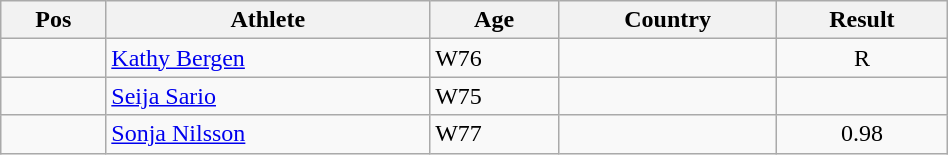<table class="wikitable"  style="text-align:center; width:50%;">
<tr>
<th>Pos</th>
<th>Athlete</th>
<th>Age</th>
<th>Country</th>
<th>Result</th>
</tr>
<tr>
<td align=center></td>
<td align=left><a href='#'>Kathy Bergen</a></td>
<td align=left>W76</td>
<td align=left></td>
<td>R</td>
</tr>
<tr>
<td align=center></td>
<td align=left><a href='#'>Seija Sario</a></td>
<td align=left>W75</td>
<td align=left></td>
<td></td>
</tr>
<tr>
<td align=center></td>
<td align=left><a href='#'>Sonja Nilsson</a></td>
<td align=left>W77</td>
<td align=left></td>
<td>0.98</td>
</tr>
</table>
